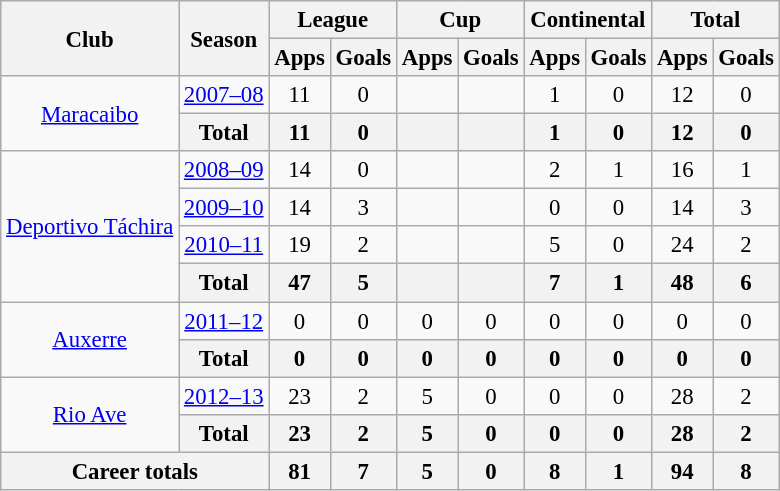<table class="wikitable" style="font-size:95%; text-align: center;">
<tr>
<th rowspan="2">Club</th>
<th rowspan="2">Season</th>
<th colspan="2">League</th>
<th colspan="2">Cup</th>
<th colspan="2">Continental</th>
<th colspan="2">Total</th>
</tr>
<tr>
<th>Apps</th>
<th>Goals</th>
<th>Apps</th>
<th>Goals</th>
<th>Apps</th>
<th>Goals</th>
<th>Apps</th>
<th>Goals</th>
</tr>
<tr>
<td rowspan="2" valign="center"><a href='#'>Maracaibo</a></td>
<td><a href='#'>2007–08</a></td>
<td>11</td>
<td>0</td>
<td></td>
<td></td>
<td>1</td>
<td>0</td>
<td>12</td>
<td>0</td>
</tr>
<tr>
<th>Total</th>
<th>11</th>
<th>0</th>
<th></th>
<th></th>
<th>1</th>
<th>0</th>
<th>12</th>
<th>0</th>
</tr>
<tr>
<td rowspan="4" valign="center"><a href='#'>Deportivo Táchira</a></td>
<td><a href='#'>2008–09</a></td>
<td>14</td>
<td>0</td>
<td></td>
<td></td>
<td>2</td>
<td>1</td>
<td>16</td>
<td>1</td>
</tr>
<tr>
<td><a href='#'>2009–10</a></td>
<td>14</td>
<td>3</td>
<td></td>
<td></td>
<td>0</td>
<td>0</td>
<td>14</td>
<td>3</td>
</tr>
<tr>
<td><a href='#'>2010–11</a></td>
<td>19</td>
<td>2</td>
<td></td>
<td></td>
<td>5</td>
<td>0</td>
<td>24</td>
<td>2</td>
</tr>
<tr>
<th>Total</th>
<th>47</th>
<th>5</th>
<th></th>
<th></th>
<th>7</th>
<th>1</th>
<th>48</th>
<th>6</th>
</tr>
<tr>
<td rowspan="2" valign="center"><a href='#'>Auxerre</a></td>
<td><a href='#'>2011–12</a></td>
<td>0</td>
<td>0</td>
<td>0</td>
<td>0</td>
<td>0</td>
<td>0</td>
<td>0</td>
<td>0</td>
</tr>
<tr>
<th>Total</th>
<th>0</th>
<th>0</th>
<th>0</th>
<th>0</th>
<th>0</th>
<th>0</th>
<th>0</th>
<th>0</th>
</tr>
<tr>
<td rowspan="2" valign="center"><a href='#'>Rio Ave</a></td>
<td><a href='#'>2012–13</a></td>
<td>23</td>
<td>2</td>
<td>5</td>
<td>0</td>
<td>0</td>
<td>0</td>
<td>28</td>
<td>2</td>
</tr>
<tr>
<th>Total</th>
<th>23</th>
<th>2</th>
<th>5</th>
<th>0</th>
<th>0</th>
<th>0</th>
<th>28</th>
<th>2</th>
</tr>
<tr>
<th colspan="2">Career totals</th>
<th>81</th>
<th>7</th>
<th>5</th>
<th>0</th>
<th>8</th>
<th>1</th>
<th>94</th>
<th>8</th>
</tr>
</table>
